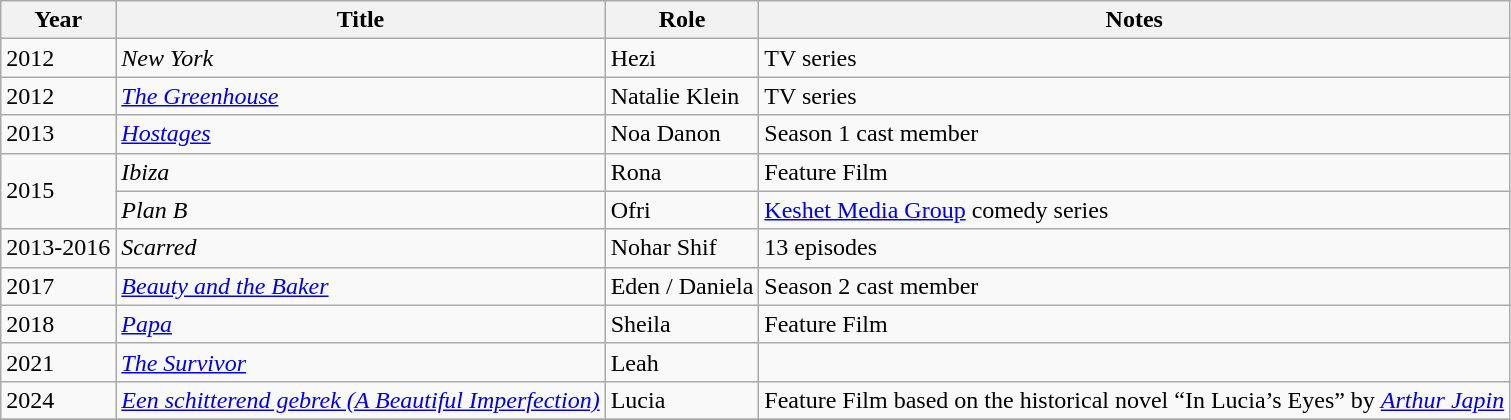<table class="wikitable sortable">
<tr>
<th>Year</th>
<th>Title</th>
<th>Role</th>
<th>Notes</th>
</tr>
<tr>
<td>2012</td>
<td><em>New York</em></td>
<td>Hezi</td>
<td>TV series</td>
</tr>
<tr>
<td>2012</td>
<td><em><a href='#'>The Greenhouse</a></em></td>
<td>Natalie Klein</td>
<td>TV series</td>
</tr>
<tr>
<td>2013</td>
<td><em><a href='#'>Hostages</a></em></td>
<td>Noa Danon</td>
<td>Season 1 cast member</td>
</tr>
<tr>
<td rowspan=2>2015</td>
<td><em>Ibiza</em></td>
<td>Rona</td>
<td>Feature Film</td>
</tr>
<tr>
<td><em>Plan B</em></td>
<td>Ofri</td>
<td><a href='#'>Keshet Media Group</a> comedy series</td>
</tr>
<tr>
<td>2013-2016</td>
<td><em>Scarred</em></td>
<td>Nohar Shif</td>
<td>13 episodes</td>
</tr>
<tr>
<td>2017</td>
<td><em><a href='#'>Beauty and the Baker</a></em></td>
<td>Eden / Daniela</td>
<td>Season 2 cast member</td>
</tr>
<tr>
<td>2018</td>
<td><em><a href='#'>Papa</a></em></td>
<td>Sheila</td>
<td>Feature Film</td>
</tr>
<tr>
<td>2021</td>
<td><em><a href='#'>The Survivor</a></em></td>
<td>Leah</td>
</tr>
<tr>
<td>2024</td>
<td><em><a href='#'>Een schitterend gebrek (A Beautiful Imperfection)</a></em></td>
<td>Lucia</td>
<td>Feature Film based on the historical novel “In Lucia’s Eyes” by <em><a href='#'>Arthur Japin</a></em></td>
</tr>
<tr>
</tr>
</table>
